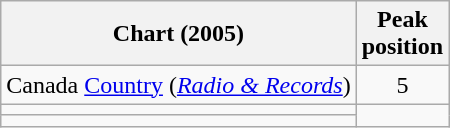<table class="wikitable sortable">
<tr>
<th align="left">Chart (2005)</th>
<th align="center">Peak<br>position</th>
</tr>
<tr>
<td align="left">Canada <a href='#'>Country</a> (<em><a href='#'>Radio & Records</a></em>)</td>
<td align="center">5</td>
</tr>
<tr>
<td></td>
</tr>
<tr>
<td></td>
</tr>
</table>
